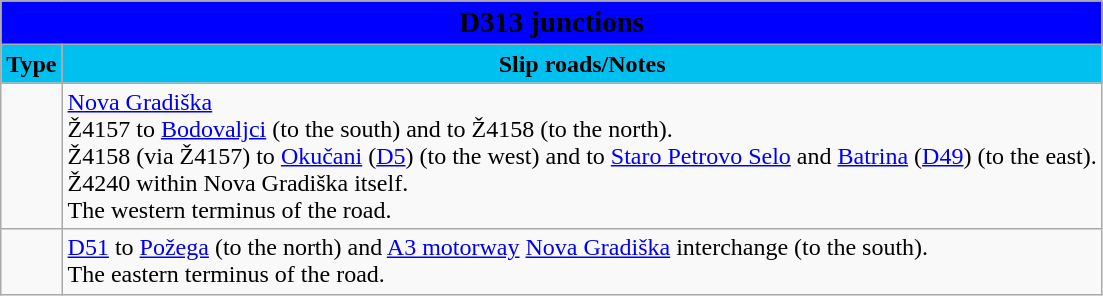<table class="wikitable">
<tr>
<td colspan=2 bgcolor=blue align=center style=margin-top:15><span><big><strong>D313 junctions</strong></big></span></td>
</tr>
<tr>
<td align=center bgcolor=00c0f0><strong>Type</strong></td>
<td align=center bgcolor=00c0f0><strong>Slip roads/Notes</strong></td>
</tr>
<tr>
<td></td>
<td><a href='#'>Nova Gradiška</a><br>Ž4157 to <a href='#'>Bodovaljci</a> (to the south) and to Ž4158 (to the north).<br>Ž4158 (via Ž4157) to <a href='#'>Okučani</a> (<a href='#'>D5</a>) (to the west) and to <a href='#'>Staro Petrovo Selo</a> and <a href='#'>Batrina</a> (<a href='#'>D49</a>) (to the east).<br>Ž4240 within Nova Gradiška itself.<br>The western terminus of the road.</td>
</tr>
<tr>
<td></td>
<td> <a href='#'>D51</a> to <a href='#'>Požega</a> (to the north) and <a href='#'>A3 motorway</a> <a href='#'>Nova Gradiška</a> interchange (to the south).<br>The eastern terminus of the road.</td>
</tr>
</table>
